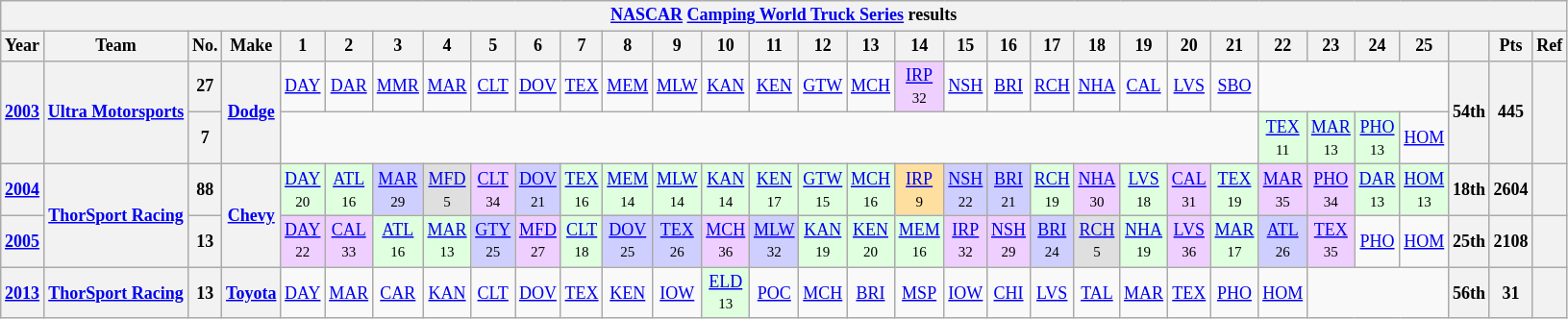<table class="wikitable" style="text-align:center; font-size:75%">
<tr>
<th colspan=45><a href='#'>NASCAR</a> <a href='#'>Camping World Truck Series</a> results</th>
</tr>
<tr>
<th>Year</th>
<th>Team</th>
<th>No.</th>
<th>Make</th>
<th>1</th>
<th>2</th>
<th>3</th>
<th>4</th>
<th>5</th>
<th>6</th>
<th>7</th>
<th>8</th>
<th>9</th>
<th>10</th>
<th>11</th>
<th>12</th>
<th>13</th>
<th>14</th>
<th>15</th>
<th>16</th>
<th>17</th>
<th>18</th>
<th>19</th>
<th>20</th>
<th>21</th>
<th>22</th>
<th>23</th>
<th>24</th>
<th>25</th>
<th></th>
<th>Pts</th>
<th>Ref</th>
</tr>
<tr>
<th rowspan=2><a href='#'>2003</a></th>
<th rowspan=2><a href='#'>Ultra Motorsports</a></th>
<th>27</th>
<th rowspan=2><a href='#'>Dodge</a></th>
<td><a href='#'>DAY</a></td>
<td><a href='#'>DAR</a></td>
<td><a href='#'>MMR</a></td>
<td><a href='#'>MAR</a></td>
<td><a href='#'>CLT</a></td>
<td><a href='#'>DOV</a></td>
<td><a href='#'>TEX</a></td>
<td><a href='#'>MEM</a></td>
<td><a href='#'>MLW</a></td>
<td><a href='#'>KAN</a></td>
<td><a href='#'>KEN</a></td>
<td><a href='#'>GTW</a></td>
<td><a href='#'>MCH</a></td>
<td style="background:#EFCFFF;"><a href='#'>IRP</a><br><small>32</small></td>
<td><a href='#'>NSH</a></td>
<td><a href='#'>BRI</a></td>
<td><a href='#'>RCH</a></td>
<td><a href='#'>NHA</a></td>
<td><a href='#'>CAL</a></td>
<td><a href='#'>LVS</a></td>
<td><a href='#'>SBO</a></td>
<td colspan=4></td>
<th rowspan=2>54th</th>
<th rowspan=2>445</th>
<th rowspan=2></th>
</tr>
<tr>
<th>7</th>
<td colspan=21></td>
<td style="background:#DFFFDF;"><a href='#'>TEX</a><br><small>11</small></td>
<td style="background:#DFFFDF;"><a href='#'>MAR</a><br><small>13</small></td>
<td style="background:#DFFFDF;"><a href='#'>PHO</a><br><small>13</small></td>
<td><a href='#'>HOM</a></td>
</tr>
<tr>
<th><a href='#'>2004</a></th>
<th rowspan=2><a href='#'>ThorSport Racing</a></th>
<th>88</th>
<th rowspan=2><a href='#'>Chevy</a></th>
<td style="background:#DFFFDF;"><a href='#'>DAY</a><br><small>20</small></td>
<td style="background:#DFFFDF;"><a href='#'>ATL</a><br><small>16</small></td>
<td style="background:#CFCFFF;"><a href='#'>MAR</a><br><small>29</small></td>
<td style="background:#DFDFDF;"><a href='#'>MFD</a><br><small>5</small></td>
<td style="background:#EFCFFF;"><a href='#'>CLT</a><br><small>34</small></td>
<td style="background:#CFCFFF;"><a href='#'>DOV</a><br><small>21</small></td>
<td style="background:#DFFFDF;"><a href='#'>TEX</a><br><small>16</small></td>
<td style="background:#DFFFDF;"><a href='#'>MEM</a><br><small>14</small></td>
<td style="background:#DFFFDF;"><a href='#'>MLW</a><br><small>14</small></td>
<td style="background:#DFFFDF;"><a href='#'>KAN</a><br><small>14</small></td>
<td style="background:#DFFFDF;"><a href='#'>KEN</a><br><small>17</small></td>
<td style="background:#DFFFDF;"><a href='#'>GTW</a><br><small>15</small></td>
<td style="background:#DFFFDF;"><a href='#'>MCH</a><br><small>16</small></td>
<td style="background:#FFDF9F;"><a href='#'>IRP</a><br><small>9</small></td>
<td style="background:#CFCFFF;"><a href='#'>NSH</a><br><small>22</small></td>
<td style="background:#CFCFFF;"><a href='#'>BRI</a><br><small>21</small></td>
<td style="background:#DFFFDF;"><a href='#'>RCH</a><br><small>19</small></td>
<td style="background:#EFCFFF;"><a href='#'>NHA</a><br><small>30</small></td>
<td style="background:#DFFFDF;"><a href='#'>LVS</a><br><small>18</small></td>
<td style="background:#EFCFFF;"><a href='#'>CAL</a><br><small>31</small></td>
<td style="background:#DFFFDF;"><a href='#'>TEX</a><br><small>19</small></td>
<td style="background:#EFCFFF;"><a href='#'>MAR</a><br><small>35</small></td>
<td style="background:#EFCFFF;"><a href='#'>PHO</a><br><small>34</small></td>
<td style="background:#DFFFDF;"><a href='#'>DAR</a><br><small>13</small></td>
<td style="background:#DFFFDF;"><a href='#'>HOM</a><br><small>13</small></td>
<th>18th</th>
<th>2604</th>
<th></th>
</tr>
<tr>
<th><a href='#'>2005</a></th>
<th>13</th>
<td style="background:#EFCFFF;"><a href='#'>DAY</a><br><small>22</small></td>
<td style="background:#EFCFFF;"><a href='#'>CAL</a><br><small>33</small></td>
<td style="background:#DFFFDF;"><a href='#'>ATL</a><br><small>16</small></td>
<td style="background:#DFFFDF;"><a href='#'>MAR</a><br><small>13</small></td>
<td style="background:#CFCFFF;"><a href='#'>GTY</a><br><small>25</small></td>
<td style="background:#EFCFFF;"><a href='#'>MFD</a><br><small>27</small></td>
<td style="background:#DFFFDF;"><a href='#'>CLT</a><br><small>18</small></td>
<td style="background:#CFCFFF;"><a href='#'>DOV</a><br><small>25</small></td>
<td style="background:#CFCFFF;"><a href='#'>TEX</a><br><small>26</small></td>
<td style="background:#EFCFFF;"><a href='#'>MCH</a><br><small>36</small></td>
<td style="background:#CFCFFF;"><a href='#'>MLW</a><br><small>32</small></td>
<td style="background:#DFFFDF;"><a href='#'>KAN</a><br><small>19</small></td>
<td style="background:#DFFFDF;"><a href='#'>KEN</a><br><small>20</small></td>
<td style="background:#DFFFDF;"><a href='#'>MEM</a><br><small>16</small></td>
<td style="background:#EFCFFF;"><a href='#'>IRP</a><br><small>32</small></td>
<td style="background:#EFCFFF;"><a href='#'>NSH</a><br><small>29</small></td>
<td style="background:#CFCFFF;"><a href='#'>BRI</a><br><small>24</small></td>
<td style="background:#DFDFDF;"><a href='#'>RCH</a><br><small>5</small></td>
<td style="background:#DFFFDF;"><a href='#'>NHA</a><br><small>19</small></td>
<td style="background:#EFCFFF;"><a href='#'>LVS</a><br><small>36</small></td>
<td style="background:#DFFFDF;"><a href='#'>MAR</a><br><small>17</small></td>
<td style="background:#CFCFFF;"><a href='#'>ATL</a><br><small>26</small></td>
<td style="background:#EFCFFF;"><a href='#'>TEX</a><br><small>35</small></td>
<td><a href='#'>PHO</a></td>
<td><a href='#'>HOM</a></td>
<th>25th</th>
<th>2108</th>
<th></th>
</tr>
<tr>
<th><a href='#'>2013</a></th>
<th><a href='#'>ThorSport Racing</a></th>
<th>13</th>
<th><a href='#'>Toyota</a></th>
<td><a href='#'>DAY</a></td>
<td><a href='#'>MAR</a></td>
<td><a href='#'>CAR</a></td>
<td><a href='#'>KAN</a></td>
<td><a href='#'>CLT</a></td>
<td><a href='#'>DOV</a></td>
<td><a href='#'>TEX</a></td>
<td><a href='#'>KEN</a></td>
<td><a href='#'>IOW</a></td>
<td style="background:#DFFFDF;"><a href='#'>ELD</a><br><small>13</small></td>
<td><a href='#'>POC</a></td>
<td><a href='#'>MCH</a></td>
<td><a href='#'>BRI</a></td>
<td><a href='#'>MSP</a></td>
<td><a href='#'>IOW</a></td>
<td><a href='#'>CHI</a></td>
<td><a href='#'>LVS</a></td>
<td><a href='#'>TAL</a></td>
<td><a href='#'>MAR</a></td>
<td><a href='#'>TEX</a></td>
<td><a href='#'>PHO</a></td>
<td><a href='#'>HOM</a></td>
<td colspan=3></td>
<th>56th</th>
<th>31</th>
<th></th>
</tr>
</table>
